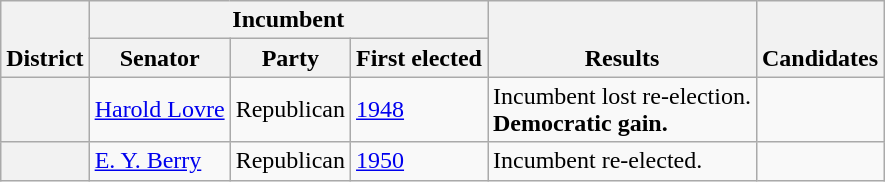<table class=wikitable>
<tr valign=bottom>
<th rowspan=2>District</th>
<th colspan=3>Incumbent</th>
<th rowspan=2>Results</th>
<th rowspan=2>Candidates</th>
</tr>
<tr>
<th>Senator</th>
<th>Party</th>
<th>First elected</th>
</tr>
<tr>
<th></th>
<td><a href='#'>Harold Lovre</a></td>
<td>Republican</td>
<td><a href='#'>1948</a></td>
<td>Incumbent lost re-election.<br><strong>Democratic gain.</strong></td>
<td nowrap></td>
</tr>
<tr>
<th></th>
<td><a href='#'>E. Y. Berry</a></td>
<td>Republican</td>
<td><a href='#'>1950</a></td>
<td>Incumbent re-elected.</td>
<td nowrap></td>
</tr>
</table>
